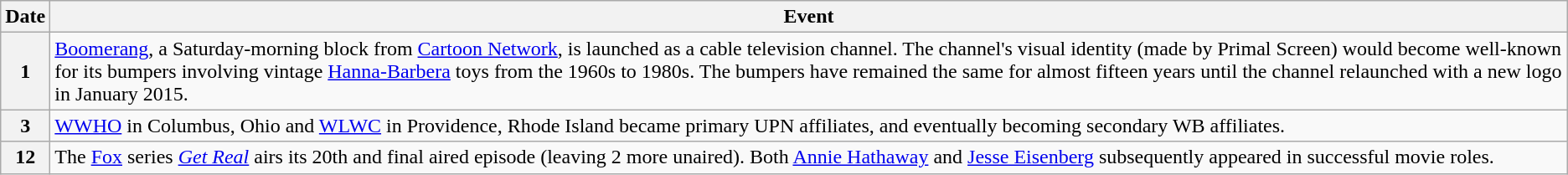<table class="wikitable">
<tr>
<th>Date</th>
<th>Event</th>
</tr>
<tr>
<th>1</th>
<td><a href='#'>Boomerang</a>, a Saturday-morning block from <a href='#'>Cartoon Network</a>, is launched as a cable television channel. The channel's visual identity (made by Primal Screen) would become well-known for its bumpers involving vintage <a href='#'>Hanna-Barbera</a> toys from the 1960s to 1980s. The bumpers have remained the same for almost fifteen years until the channel relaunched with a new logo in January 2015.</td>
</tr>
<tr>
<th>3</th>
<td><a href='#'>WWHO</a> in Columbus, Ohio and <a href='#'>WLWC</a> in Providence, Rhode Island became primary UPN affiliates, and eventually becoming secondary WB affiliates.</td>
</tr>
<tr>
<th>12</th>
<td>The <a href='#'>Fox</a> series <em><a href='#'>Get Real</a></em> airs its 20th and final aired episode (leaving 2 more unaired). Both <a href='#'>Annie Hathaway</a> and <a href='#'>Jesse Eisenberg</a> subsequently appeared in successful movie roles.</td>
</tr>
</table>
